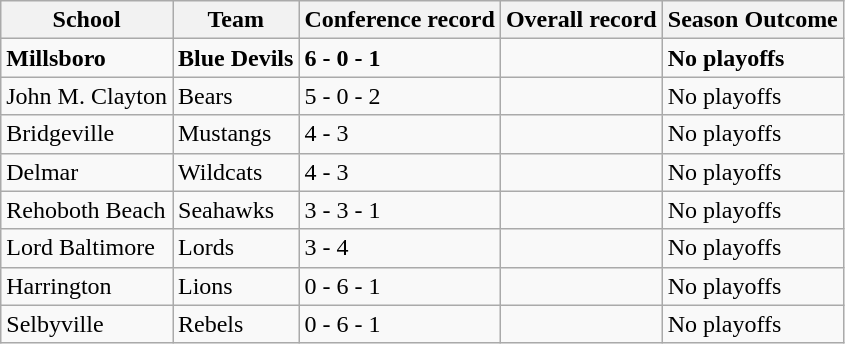<table class="wikitable mw-collapsible mw-collapsed">
<tr>
<th>School</th>
<th>Team</th>
<th>Conference record</th>
<th>Overall record</th>
<th>Season Outcome</th>
</tr>
<tr>
<td><strong>Millsboro</strong></td>
<td><strong>Blue Devils</strong></td>
<td><strong>6 - 0 - 1</strong></td>
<td></td>
<td><strong>No playoffs</strong></td>
</tr>
<tr>
<td>John M. Clayton</td>
<td>Bears</td>
<td>5 - 0 - 2</td>
<td></td>
<td>No playoffs</td>
</tr>
<tr>
<td>Bridgeville</td>
<td>Mustangs</td>
<td>4 - 3</td>
<td></td>
<td>No playoffs</td>
</tr>
<tr>
<td>Delmar</td>
<td>Wildcats</td>
<td>4 - 3</td>
<td></td>
<td>No playoffs</td>
</tr>
<tr>
<td>Rehoboth Beach</td>
<td>Seahawks</td>
<td>3 - 3 - 1</td>
<td></td>
<td>No playoffs</td>
</tr>
<tr>
<td>Lord Baltimore</td>
<td>Lords</td>
<td>3 - 4</td>
<td></td>
<td>No playoffs</td>
</tr>
<tr>
<td>Harrington</td>
<td>Lions</td>
<td>0 - 6 - 1</td>
<td></td>
<td>No playoffs</td>
</tr>
<tr>
<td>Selbyville</td>
<td>Rebels</td>
<td>0 - 6 - 1</td>
<td></td>
<td>No playoffs</td>
</tr>
</table>
